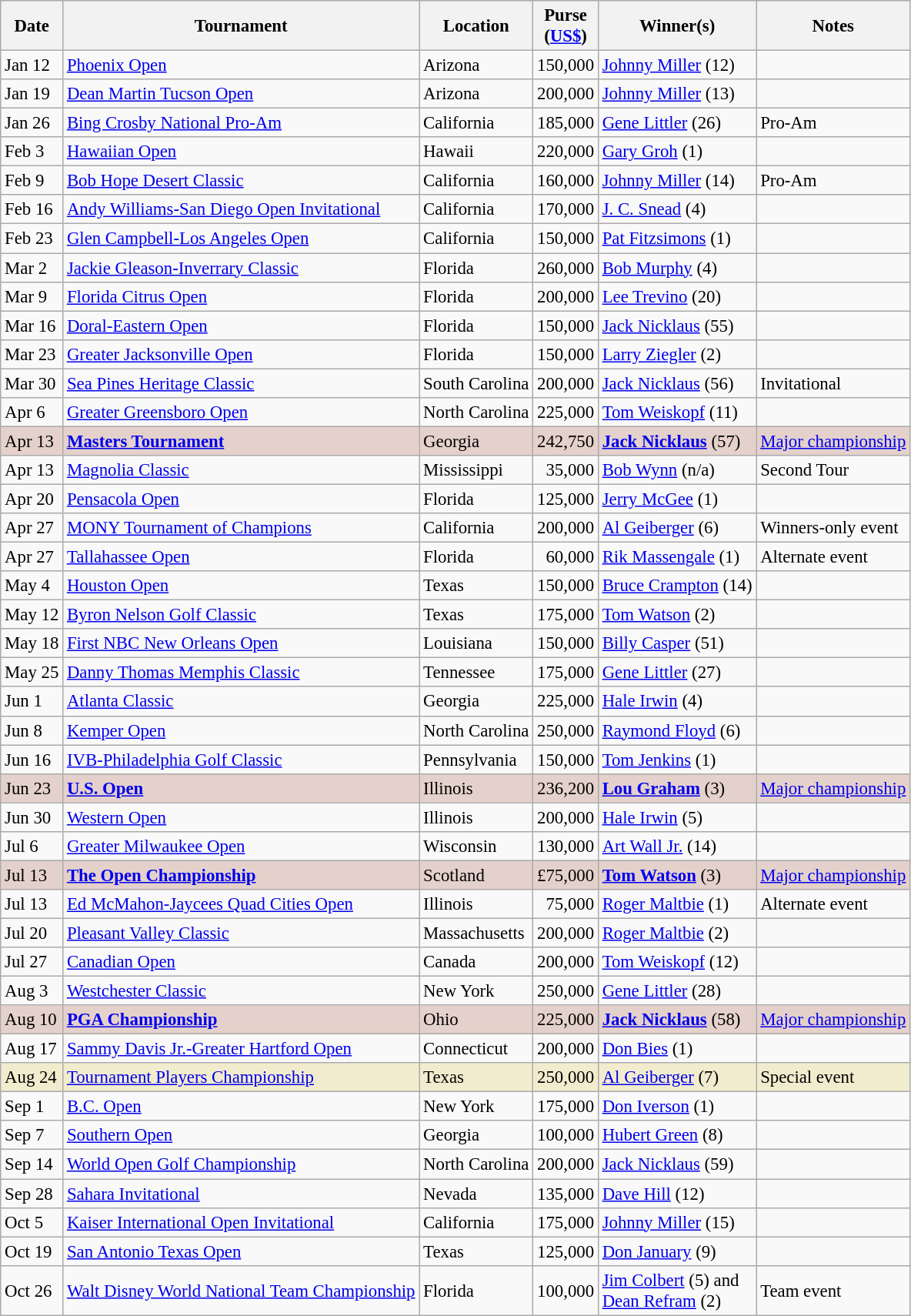<table class="wikitable" style="font-size:95%">
<tr>
<th>Date</th>
<th>Tournament</th>
<th>Location</th>
<th>Purse<br>(<a href='#'>US$</a>)</th>
<th>Winner(s)</th>
<th>Notes</th>
</tr>
<tr>
<td>Jan 12</td>
<td><a href='#'>Phoenix Open</a></td>
<td>Arizona</td>
<td align=right>150,000</td>
<td> <a href='#'>Johnny Miller</a> (12)</td>
<td></td>
</tr>
<tr>
<td>Jan 19</td>
<td><a href='#'>Dean Martin Tucson Open</a></td>
<td>Arizona</td>
<td align=right>200,000</td>
<td> <a href='#'>Johnny Miller</a> (13)</td>
<td></td>
</tr>
<tr>
<td>Jan 26</td>
<td><a href='#'>Bing Crosby National Pro-Am</a></td>
<td>California</td>
<td align=right>185,000</td>
<td> <a href='#'>Gene Littler</a> (26)</td>
<td>Pro-Am</td>
</tr>
<tr>
<td>Feb 3</td>
<td><a href='#'>Hawaiian Open</a></td>
<td>Hawaii</td>
<td align=right>220,000</td>
<td> <a href='#'>Gary Groh</a> (1)</td>
<td></td>
</tr>
<tr>
<td>Feb 9</td>
<td><a href='#'>Bob Hope Desert Classic</a></td>
<td>California</td>
<td align=right>160,000</td>
<td> <a href='#'>Johnny Miller</a> (14)</td>
<td>Pro-Am</td>
</tr>
<tr>
<td>Feb 16</td>
<td><a href='#'>Andy Williams-San Diego Open Invitational</a></td>
<td>California</td>
<td align=right>170,000</td>
<td> <a href='#'>J. C. Snead</a> (4)</td>
<td></td>
</tr>
<tr>
<td>Feb 23</td>
<td><a href='#'>Glen Campbell-Los Angeles Open</a></td>
<td>California</td>
<td align=right>150,000</td>
<td> <a href='#'>Pat Fitzsimons</a> (1)</td>
<td></td>
</tr>
<tr>
<td>Mar 2</td>
<td><a href='#'>Jackie Gleason-Inverrary Classic</a></td>
<td>Florida</td>
<td align=right>260,000</td>
<td> <a href='#'>Bob Murphy</a> (4)</td>
<td></td>
</tr>
<tr>
<td>Mar 9</td>
<td><a href='#'>Florida Citrus Open</a></td>
<td>Florida</td>
<td align=right>200,000</td>
<td> <a href='#'>Lee Trevino</a> (20)</td>
<td></td>
</tr>
<tr>
<td>Mar 16</td>
<td><a href='#'>Doral-Eastern Open</a></td>
<td>Florida</td>
<td align=right>150,000</td>
<td> <a href='#'>Jack Nicklaus</a> (55)</td>
<td></td>
</tr>
<tr>
<td>Mar 23</td>
<td><a href='#'>Greater Jacksonville Open</a></td>
<td>Florida</td>
<td align=right>150,000</td>
<td> <a href='#'>Larry Ziegler</a> (2)</td>
<td></td>
</tr>
<tr>
<td>Mar 30</td>
<td><a href='#'>Sea Pines Heritage Classic</a></td>
<td>South Carolina</td>
<td align=right>200,000</td>
<td> <a href='#'>Jack Nicklaus</a> (56)</td>
<td>Invitational</td>
</tr>
<tr>
<td>Apr 6</td>
<td><a href='#'>Greater Greensboro Open</a></td>
<td>North Carolina</td>
<td align=right>225,000</td>
<td> <a href='#'>Tom Weiskopf</a> (11)</td>
<td></td>
</tr>
<tr style="background:#e5d1cb;">
<td>Apr 13</td>
<td><strong><a href='#'>Masters Tournament</a></strong></td>
<td>Georgia</td>
<td align=right>242,750</td>
<td> <strong><a href='#'>Jack Nicklaus</a></strong> (57)</td>
<td><a href='#'>Major championship</a></td>
</tr>
<tr>
<td>Apr 13</td>
<td><a href='#'>Magnolia Classic</a></td>
<td>Mississippi</td>
<td align=right>35,000</td>
<td> <a href='#'>Bob Wynn</a> (n/a)</td>
<td>Second Tour</td>
</tr>
<tr>
<td>Apr 20</td>
<td><a href='#'>Pensacola Open</a></td>
<td>Florida</td>
<td align=right>125,000</td>
<td> <a href='#'>Jerry McGee</a> (1)</td>
<td></td>
</tr>
<tr>
<td>Apr 27</td>
<td><a href='#'>MONY Tournament of Champions</a></td>
<td>California</td>
<td align=right>200,000</td>
<td> <a href='#'>Al Geiberger</a> (6)</td>
<td>Winners-only event</td>
</tr>
<tr>
<td>Apr 27</td>
<td><a href='#'>Tallahassee Open</a></td>
<td>Florida</td>
<td align=right>60,000</td>
<td> <a href='#'>Rik Massengale</a> (1)</td>
<td>Alternate event</td>
</tr>
<tr>
<td>May 4</td>
<td><a href='#'>Houston Open</a></td>
<td>Texas</td>
<td align=right>150,000</td>
<td> <a href='#'>Bruce Crampton</a> (14)</td>
<td></td>
</tr>
<tr>
<td>May 12</td>
<td><a href='#'>Byron Nelson Golf Classic</a></td>
<td>Texas</td>
<td align=right>175,000</td>
<td> <a href='#'>Tom Watson</a> (2)</td>
<td></td>
</tr>
<tr>
<td>May 18</td>
<td><a href='#'>First NBC New Orleans Open</a></td>
<td>Louisiana</td>
<td align=right>150,000</td>
<td> <a href='#'>Billy Casper</a> (51)</td>
<td></td>
</tr>
<tr>
<td>May 25</td>
<td><a href='#'>Danny Thomas Memphis Classic</a></td>
<td>Tennessee</td>
<td align=right>175,000</td>
<td> <a href='#'>Gene Littler</a> (27)</td>
<td></td>
</tr>
<tr>
<td>Jun 1</td>
<td><a href='#'>Atlanta Classic</a></td>
<td>Georgia</td>
<td align=right>225,000</td>
<td> <a href='#'>Hale Irwin</a> (4)</td>
<td></td>
</tr>
<tr>
<td>Jun 8</td>
<td><a href='#'>Kemper Open</a></td>
<td>North Carolina</td>
<td align=right>250,000</td>
<td> <a href='#'>Raymond Floyd</a> (6)</td>
<td></td>
</tr>
<tr>
<td>Jun 16</td>
<td><a href='#'>IVB-Philadelphia Golf Classic</a></td>
<td>Pennsylvania</td>
<td align=right>150,000</td>
<td> <a href='#'>Tom Jenkins</a> (1)</td>
<td></td>
</tr>
<tr style="background:#e5d1cb;">
<td>Jun 23</td>
<td><strong><a href='#'>U.S. Open</a></strong></td>
<td>Illinois</td>
<td align=right>236,200</td>
<td> <strong><a href='#'>Lou Graham</a></strong> (3)</td>
<td><a href='#'>Major championship</a></td>
</tr>
<tr>
<td>Jun 30</td>
<td><a href='#'>Western Open</a></td>
<td>Illinois</td>
<td align=right>200,000</td>
<td> <a href='#'>Hale Irwin</a> (5)</td>
<td></td>
</tr>
<tr>
<td>Jul 6</td>
<td><a href='#'>Greater Milwaukee Open</a></td>
<td>Wisconsin</td>
<td align=right>130,000</td>
<td> <a href='#'>Art Wall Jr.</a> (14)</td>
<td></td>
</tr>
<tr style="background:#e5d1cb;">
<td>Jul 13</td>
<td><strong><a href='#'>The Open Championship</a></strong></td>
<td>Scotland</td>
<td align=right>£75,000</td>
<td> <strong><a href='#'>Tom Watson</a></strong> (3)</td>
<td><a href='#'>Major championship</a></td>
</tr>
<tr>
<td>Jul 13</td>
<td><a href='#'>Ed McMahon-Jaycees Quad Cities Open</a></td>
<td>Illinois</td>
<td align=right>75,000</td>
<td> <a href='#'>Roger Maltbie</a> (1)</td>
<td>Alternate event</td>
</tr>
<tr>
<td>Jul 20</td>
<td><a href='#'>Pleasant Valley Classic</a></td>
<td>Massachusetts</td>
<td align=right>200,000</td>
<td> <a href='#'>Roger Maltbie</a> (2)</td>
<td></td>
</tr>
<tr>
<td>Jul 27</td>
<td><a href='#'>Canadian Open</a></td>
<td>Canada</td>
<td align=right>200,000</td>
<td> <a href='#'>Tom Weiskopf</a> (12)</td>
<td></td>
</tr>
<tr>
<td>Aug 3</td>
<td><a href='#'>Westchester Classic</a></td>
<td>New York</td>
<td align=right>250,000</td>
<td> <a href='#'>Gene Littler</a> (28)</td>
<td></td>
</tr>
<tr style="background:#e5d1cb;">
<td>Aug 10</td>
<td><strong><a href='#'>PGA Championship</a></strong></td>
<td>Ohio</td>
<td align=right>225,000</td>
<td> <strong><a href='#'>Jack Nicklaus</a></strong> (58)</td>
<td><a href='#'>Major championship</a></td>
</tr>
<tr>
<td>Aug 17</td>
<td><a href='#'>Sammy Davis Jr.-Greater Hartford Open</a></td>
<td>Connecticut</td>
<td align=right>200,000</td>
<td> <a href='#'>Don Bies</a> (1)</td>
<td></td>
</tr>
<tr style="background:#f2ecce;">
<td>Aug 24</td>
<td><a href='#'>Tournament Players Championship</a></td>
<td>Texas</td>
<td align=right>250,000</td>
<td> <a href='#'>Al Geiberger</a> (7)</td>
<td>Special event</td>
</tr>
<tr>
<td>Sep 1</td>
<td><a href='#'>B.C. Open</a></td>
<td>New York</td>
<td align=right>175,000</td>
<td> <a href='#'>Don Iverson</a> (1)</td>
<td></td>
</tr>
<tr>
<td>Sep 7</td>
<td><a href='#'>Southern Open</a></td>
<td>Georgia</td>
<td align=right>100,000</td>
<td> <a href='#'>Hubert Green</a> (8)</td>
<td></td>
</tr>
<tr>
<td>Sep 14</td>
<td><a href='#'>World Open Golf Championship</a></td>
<td>North Carolina</td>
<td align=right>200,000</td>
<td> <a href='#'>Jack Nicklaus</a> (59)</td>
<td></td>
</tr>
<tr>
<td>Sep 28</td>
<td><a href='#'>Sahara Invitational</a></td>
<td>Nevada</td>
<td align=right>135,000</td>
<td> <a href='#'>Dave Hill</a> (12)</td>
<td></td>
</tr>
<tr>
<td>Oct 5</td>
<td><a href='#'>Kaiser International Open Invitational</a></td>
<td>California</td>
<td align=right>175,000</td>
<td> <a href='#'>Johnny Miller</a> (15)</td>
<td></td>
</tr>
<tr>
<td>Oct 19</td>
<td><a href='#'>San Antonio Texas Open</a></td>
<td>Texas</td>
<td align=right>125,000</td>
<td> <a href='#'>Don January</a> (9)</td>
<td></td>
</tr>
<tr>
<td>Oct 26</td>
<td><a href='#'>Walt Disney World National Team Championship</a></td>
<td>Florida</td>
<td align=right>100,000</td>
<td> <a href='#'>Jim Colbert</a> (5) and<br> <a href='#'>Dean Refram</a> (2)</td>
<td>Team event</td>
</tr>
</table>
